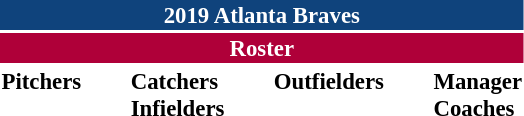<table class="toccolours" style="font-size: 95%;">
<tr>
<th colspan="10" style="background:#0f437c; color:#fff; text-align:center;">2019 Atlanta Braves</th>
</tr>
<tr>
<td colspan="10" style="background:#af0039; color:white; text-align:center;"><strong>Roster</strong></td>
</tr>
<tr>
<td valign="top"><strong>Pitchers</strong><br>




























</td>
<td style="width:25px;"></td>
<td valign="top"><strong>Catchers</strong><br>




<strong>Infielders</strong>





</td>
<td style="width:25px;"></td>
<td valign="top"><strong>Outfielders</strong><br>







</td>
<td style="width:25px;"></td>
<td valign="top"><strong>Manager</strong><br>
<strong>Coaches</strong>
 
 
 
 
 
 
 
 
 
 
 </td>
</tr>
</table>
